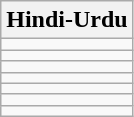<table class="wikitable">
<tr>
<th>Hindi-Urdu</th>
</tr>
<tr>
<td></td>
</tr>
<tr>
<td></td>
</tr>
<tr>
<td></td>
</tr>
<tr>
<td></td>
</tr>
<tr>
<td></td>
</tr>
<tr>
<td></td>
</tr>
<tr>
<td></td>
</tr>
</table>
